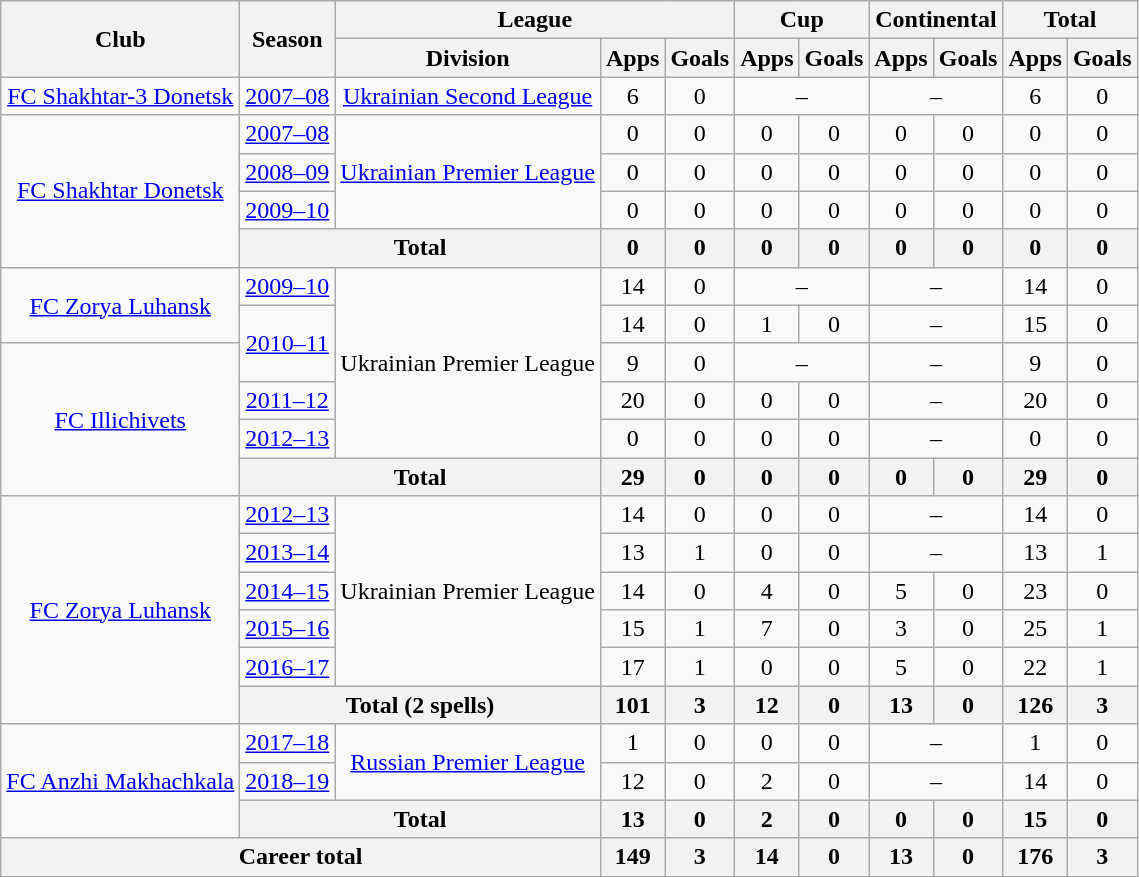<table class="wikitable" style="text-align: center;">
<tr>
<th rowspan=2>Club</th>
<th rowspan=2>Season</th>
<th colspan=3>League</th>
<th colspan=2>Cup</th>
<th colspan=2>Continental</th>
<th colspan=2>Total</th>
</tr>
<tr>
<th>Division</th>
<th>Apps</th>
<th>Goals</th>
<th>Apps</th>
<th>Goals</th>
<th>Apps</th>
<th>Goals</th>
<th>Apps</th>
<th>Goals</th>
</tr>
<tr>
<td><a href='#'>FC Shakhtar-3 Donetsk</a></td>
<td><a href='#'>2007–08</a></td>
<td><a href='#'>Ukrainian Second League</a></td>
<td>6</td>
<td>0</td>
<td colspan=2>–</td>
<td colspan=2>–</td>
<td>6</td>
<td>0</td>
</tr>
<tr>
<td rowspan=4><a href='#'>FC Shakhtar Donetsk</a></td>
<td><a href='#'>2007–08</a></td>
<td rowspan=3><a href='#'>Ukrainian Premier League</a></td>
<td>0</td>
<td>0</td>
<td>0</td>
<td>0</td>
<td>0</td>
<td>0</td>
<td>0</td>
<td>0</td>
</tr>
<tr>
<td><a href='#'>2008–09</a></td>
<td>0</td>
<td>0</td>
<td>0</td>
<td>0</td>
<td>0</td>
<td>0</td>
<td>0</td>
<td>0</td>
</tr>
<tr>
<td><a href='#'>2009–10</a></td>
<td>0</td>
<td>0</td>
<td>0</td>
<td>0</td>
<td>0</td>
<td>0</td>
<td>0</td>
<td>0</td>
</tr>
<tr>
<th colspan=2>Total</th>
<th>0</th>
<th>0</th>
<th>0</th>
<th>0</th>
<th>0</th>
<th>0</th>
<th>0</th>
<th>0</th>
</tr>
<tr>
<td rowspan=2><a href='#'>FC Zorya Luhansk</a></td>
<td><a href='#'>2009–10</a></td>
<td rowspan=5>Ukrainian Premier League</td>
<td>14</td>
<td>0</td>
<td colspan=2>–</td>
<td colspan=2>–</td>
<td>14</td>
<td>0</td>
</tr>
<tr>
<td rowspan=2><a href='#'>2010–11</a></td>
<td>14</td>
<td>0</td>
<td>1</td>
<td>0</td>
<td colspan=2>–</td>
<td>15</td>
<td>0</td>
</tr>
<tr>
<td rowspan=4><a href='#'>FC Illichivets</a></td>
<td>9</td>
<td>0</td>
<td colspan=2>–</td>
<td colspan=2>–</td>
<td>9</td>
<td>0</td>
</tr>
<tr>
<td><a href='#'>2011–12</a></td>
<td>20</td>
<td>0</td>
<td>0</td>
<td>0</td>
<td colspan=2>–</td>
<td>20</td>
<td>0</td>
</tr>
<tr>
<td><a href='#'>2012–13</a></td>
<td>0</td>
<td>0</td>
<td>0</td>
<td>0</td>
<td colspan=2>–</td>
<td>0</td>
<td>0</td>
</tr>
<tr>
<th colspan=2>Total</th>
<th>29</th>
<th>0</th>
<th>0</th>
<th>0</th>
<th>0</th>
<th>0</th>
<th>29</th>
<th>0</th>
</tr>
<tr>
<td rowspan=6><a href='#'>FC Zorya Luhansk</a></td>
<td><a href='#'>2012–13</a></td>
<td rowspan=5>Ukrainian Premier League</td>
<td>14</td>
<td>0</td>
<td>0</td>
<td>0</td>
<td colspan=2>–</td>
<td>14</td>
<td>0</td>
</tr>
<tr>
<td><a href='#'>2013–14</a></td>
<td>13</td>
<td>1</td>
<td>0</td>
<td>0</td>
<td colspan=2>–</td>
<td>13</td>
<td>1</td>
</tr>
<tr>
<td><a href='#'>2014–15</a></td>
<td>14</td>
<td>0</td>
<td>4</td>
<td>0</td>
<td>5</td>
<td>0</td>
<td>23</td>
<td>0</td>
</tr>
<tr>
<td><a href='#'>2015–16</a></td>
<td>15</td>
<td>1</td>
<td>7</td>
<td>0</td>
<td>3</td>
<td>0</td>
<td>25</td>
<td>1</td>
</tr>
<tr>
<td><a href='#'>2016–17</a></td>
<td>17</td>
<td>1</td>
<td>0</td>
<td>0</td>
<td>5</td>
<td>0</td>
<td>22</td>
<td>1</td>
</tr>
<tr>
<th colspan=2>Total (2 spells)</th>
<th>101</th>
<th>3</th>
<th>12</th>
<th>0</th>
<th>13</th>
<th>0</th>
<th>126</th>
<th>3</th>
</tr>
<tr>
<td rowspan=3><a href='#'>FC Anzhi Makhachkala</a></td>
<td><a href='#'>2017–18</a></td>
<td rowspan=2><a href='#'>Russian Premier League</a></td>
<td>1</td>
<td>0</td>
<td>0</td>
<td>0</td>
<td colspan=2>–</td>
<td>1</td>
<td>0</td>
</tr>
<tr>
<td><a href='#'>2018–19</a></td>
<td>12</td>
<td>0</td>
<td>2</td>
<td>0</td>
<td colspan=2>–</td>
<td>14</td>
<td>0</td>
</tr>
<tr>
<th colspan=2>Total</th>
<th>13</th>
<th>0</th>
<th>2</th>
<th>0</th>
<th>0</th>
<th>0</th>
<th>15</th>
<th>0</th>
</tr>
<tr>
<th colspan=3>Career total</th>
<th>149</th>
<th>3</th>
<th>14</th>
<th>0</th>
<th>13</th>
<th>0</th>
<th>176</th>
<th>3</th>
</tr>
<tr>
</tr>
</table>
